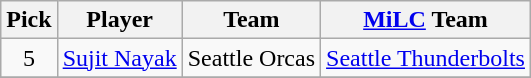<table class="wikitable plainrowheaders" style="text-align:center;">
<tr>
<th scope="col">Pick</th>
<th scope="col">Player</th>
<th scope="col">Team</th>
<th scope="col"><a href='#'>MiLC</a> Team</th>
</tr>
<tr>
<td scope="row">5</td>
<td><a href='#'>Sujit Nayak</a></td>
<td>Seattle Orcas</td>
<td><a href='#'>Seattle Thunderbolts</a></td>
</tr>
<tr>
</tr>
</table>
